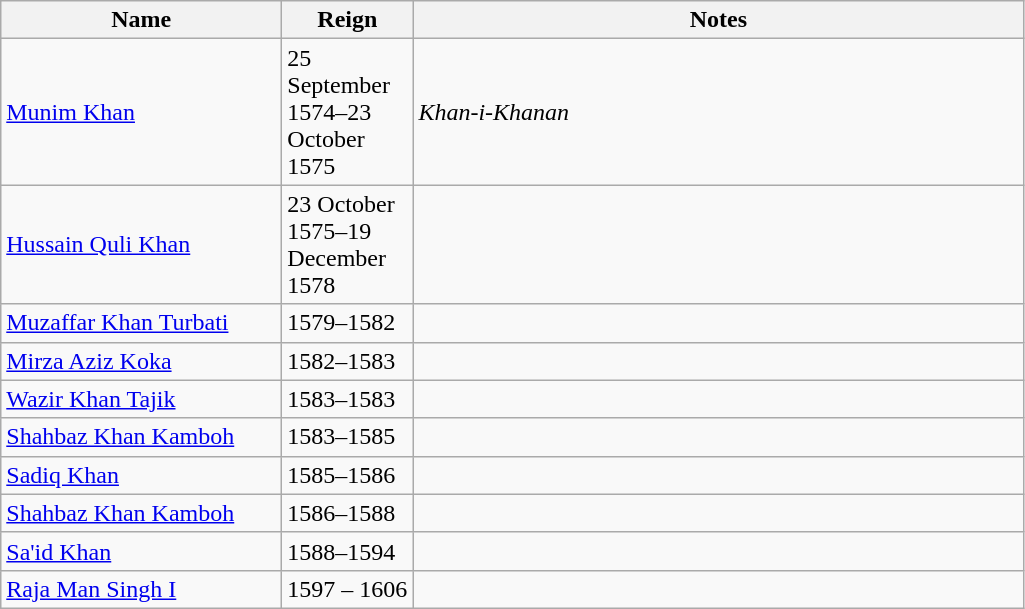<table class="wikitable">
<tr>
<th width="180">Name</th>
<th width="80">Reign</th>
<th width="400">Notes</th>
</tr>
<tr>
<td><a href='#'>Munim Khan</a></td>
<td>25 September 1574–23 October 1575</td>
<td><em>Khan-i-Khanan</em></td>
</tr>
<tr>
<td><a href='#'>Hussain Quli Khan</a></td>
<td>23 October 1575–19 December 1578</td>
<td></td>
</tr>
<tr>
<td><a href='#'>Muzaffar Khan Turbati</a></td>
<td>1579–1582</td>
<td></td>
</tr>
<tr>
<td><a href='#'>Mirza Aziz Koka</a></td>
<td>1582–1583</td>
<td></td>
</tr>
<tr>
<td><a href='#'>Wazir Khan Tajik</a></td>
<td>1583–1583</td>
<td></td>
</tr>
<tr>
<td><a href='#'>Shahbaz Khan Kamboh</a></td>
<td>1583–1585</td>
<td></td>
</tr>
<tr>
<td><a href='#'>Sadiq Khan</a></td>
<td>1585–1586</td>
<td></td>
</tr>
<tr>
<td><a href='#'>Shahbaz Khan Kamboh</a></td>
<td>1586–1588</td>
<td></td>
</tr>
<tr>
<td><a href='#'>Sa'id Khan</a></td>
<td>1588–1594</td>
<td></td>
</tr>
<tr>
<td><a href='#'>Raja Man Singh I</a></td>
<td>1597 – 1606</td>
<td></td>
</tr>
</table>
